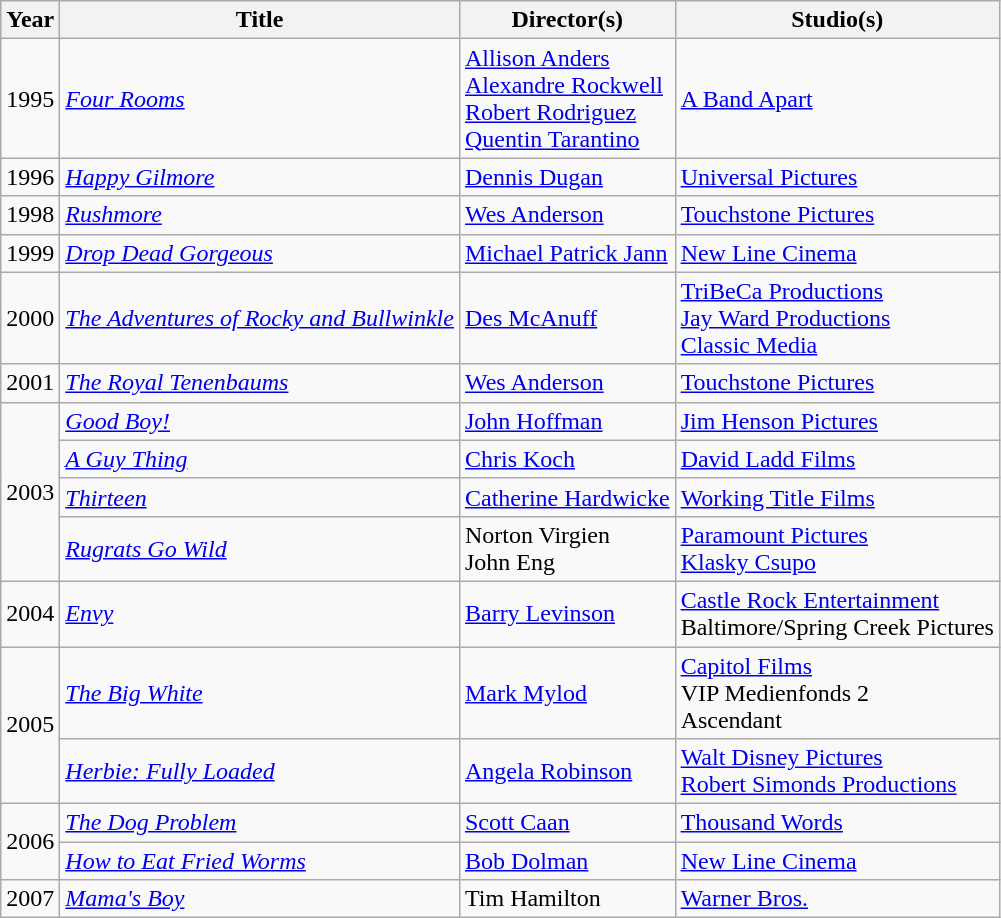<table class="wikitable">
<tr>
<th>Year</th>
<th>Title</th>
<th>Director(s)</th>
<th>Studio(s)</th>
</tr>
<tr>
<td>1995</td>
<td><em><a href='#'>Four Rooms</a></em></td>
<td><a href='#'>Allison Anders</a><br><a href='#'>Alexandre Rockwell</a><br><a href='#'>Robert Rodriguez</a><br><a href='#'>Quentin Tarantino</a></td>
<td><a href='#'>A Band Apart</a></td>
</tr>
<tr>
<td>1996</td>
<td><em><a href='#'>Happy Gilmore</a></em></td>
<td><a href='#'>Dennis Dugan</a></td>
<td><a href='#'>Universal Pictures</a></td>
</tr>
<tr>
<td>1998</td>
<td><em><a href='#'>Rushmore</a></em></td>
<td><a href='#'>Wes Anderson</a></td>
<td><a href='#'>Touchstone Pictures</a></td>
</tr>
<tr>
<td>1999</td>
<td><em><a href='#'>Drop Dead Gorgeous</a></em></td>
<td><a href='#'>Michael Patrick Jann</a></td>
<td><a href='#'>New Line Cinema</a></td>
</tr>
<tr>
<td>2000</td>
<td><em><a href='#'>The Adventures of Rocky and Bullwinkle</a></em></td>
<td><a href='#'>Des McAnuff</a></td>
<td><a href='#'>TriBeCa Productions</a><br><a href='#'>Jay Ward Productions</a><br><a href='#'>Classic Media</a></td>
</tr>
<tr>
<td>2001</td>
<td><em><a href='#'>The Royal Tenenbaums</a></em></td>
<td><a href='#'>Wes Anderson</a></td>
<td><a href='#'>Touchstone Pictures</a></td>
</tr>
<tr>
<td rowspan="4">2003</td>
<td><em><a href='#'>Good Boy!</a></em></td>
<td><a href='#'>John Hoffman</a></td>
<td><a href='#'>Jim Henson Pictures</a></td>
</tr>
<tr>
<td><em><a href='#'>A Guy Thing</a></em></td>
<td><a href='#'>Chris Koch</a></td>
<td><a href='#'>David Ladd Films</a></td>
</tr>
<tr>
<td><em><a href='#'>Thirteen</a></em></td>
<td><a href='#'>Catherine Hardwicke</a></td>
<td><a href='#'>Working Title Films</a></td>
</tr>
<tr>
<td><em><a href='#'>Rugrats Go Wild</a></em></td>
<td>Norton Virgien<br>John Eng</td>
<td><a href='#'>Paramount Pictures</a><br><a href='#'>Klasky Csupo</a></td>
</tr>
<tr>
<td>2004</td>
<td><em><a href='#'>Envy</a></em></td>
<td><a href='#'>Barry Levinson</a></td>
<td><a href='#'>Castle Rock Entertainment</a><br>Baltimore/Spring Creek Pictures</td>
</tr>
<tr>
<td rowspan="2">2005</td>
<td><em><a href='#'>The Big White</a></em></td>
<td><a href='#'>Mark Mylod</a></td>
<td><a href='#'>Capitol Films</a><br>VIP Medienfonds 2<br>Ascendant</td>
</tr>
<tr>
<td><em><a href='#'>Herbie: Fully Loaded</a></em></td>
<td><a href='#'>Angela Robinson</a></td>
<td><a href='#'>Walt Disney Pictures</a><br><a href='#'>Robert Simonds Productions</a></td>
</tr>
<tr>
<td rowspan="2">2006</td>
<td><em><a href='#'>The Dog Problem</a></em></td>
<td><a href='#'>Scott Caan</a></td>
<td><a href='#'>Thousand Words</a></td>
</tr>
<tr>
<td><em><a href='#'>How to Eat Fried Worms</a></em></td>
<td><a href='#'>Bob Dolman</a></td>
<td><a href='#'>New Line Cinema</a></td>
</tr>
<tr>
<td>2007</td>
<td><em><a href='#'>Mama's Boy</a></em></td>
<td>Tim Hamilton</td>
<td><a href='#'>Warner Bros.</a></td>
</tr>
</table>
